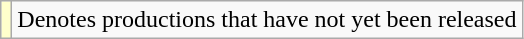<table class="wikitable sortable">
<tr>
<td style="background:#ffc;"></td>
<td>Denotes productions that have not yet been released</td>
</tr>
</table>
